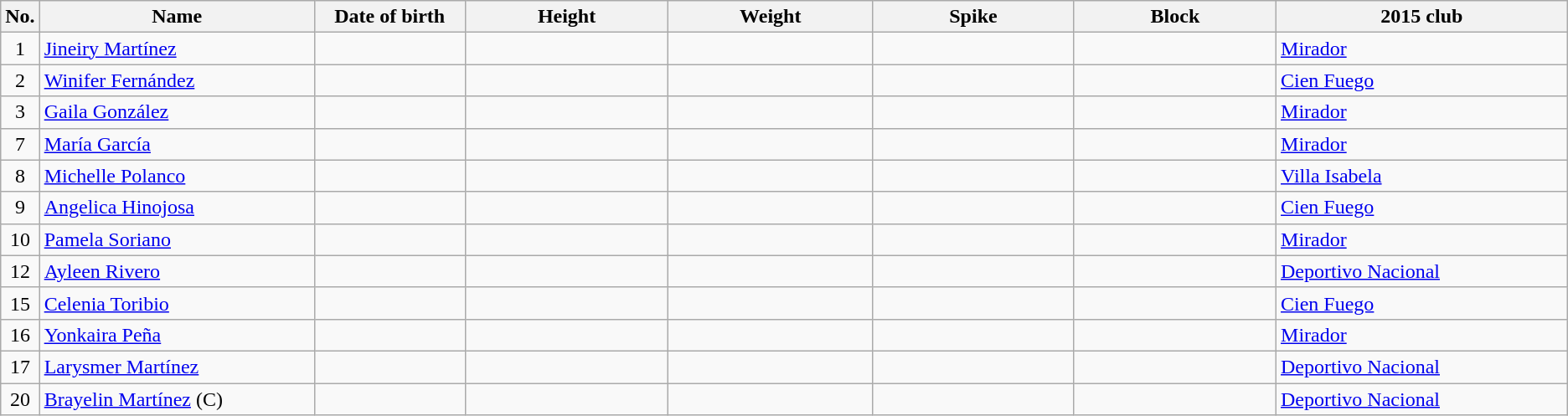<table class="wikitable sortable" style="text-align:center;">
<tr>
<th>No.</th>
<th style="width:15em">Name</th>
<th style="width:8em">Date of birth</th>
<th style="width:11em">Height</th>
<th style="width:11em">Weight</th>
<th style="width:11em">Spike</th>
<th style="width:11em">Block</th>
<th style="width:16em">2015 club</th>
</tr>
<tr>
<td>1</td>
<td align=left><a href='#'>Jineiry Martínez</a></td>
<td align=right></td>
<td></td>
<td></td>
<td></td>
<td></td>
<td align=left> <a href='#'>Mirador</a></td>
</tr>
<tr>
<td>2</td>
<td align=left><a href='#'>Winifer Fernández</a></td>
<td align=right></td>
<td></td>
<td></td>
<td></td>
<td></td>
<td align=left> <a href='#'>Cien Fuego</a></td>
</tr>
<tr>
<td>3</td>
<td align=left><a href='#'>Gaila González</a></td>
<td align=right></td>
<td></td>
<td></td>
<td></td>
<td></td>
<td align=left> <a href='#'>Mirador</a></td>
</tr>
<tr>
<td>7</td>
<td align=left><a href='#'>María García</a></td>
<td align=right></td>
<td></td>
<td></td>
<td></td>
<td></td>
<td align=left> <a href='#'>Mirador</a></td>
</tr>
<tr>
<td>8</td>
<td align=left><a href='#'>Michelle Polanco</a></td>
<td align=right></td>
<td></td>
<td></td>
<td></td>
<td></td>
<td align=left> <a href='#'>Villa Isabela</a></td>
</tr>
<tr>
<td>9</td>
<td align=left><a href='#'>Angelica Hinojosa</a></td>
<td align=right></td>
<td></td>
<td></td>
<td></td>
<td></td>
<td align=left> <a href='#'>Cien Fuego</a></td>
</tr>
<tr>
<td>10</td>
<td align=left><a href='#'>Pamela Soriano</a></td>
<td align=right></td>
<td></td>
<td></td>
<td></td>
<td></td>
<td align=left> <a href='#'>Mirador</a></td>
</tr>
<tr>
<td>12</td>
<td align=left><a href='#'>Ayleen Rivero</a></td>
<td align=right></td>
<td></td>
<td></td>
<td></td>
<td></td>
<td align=left> <a href='#'>Deportivo Nacional</a></td>
</tr>
<tr>
<td>15</td>
<td align=left><a href='#'>Celenia Toribio</a></td>
<td align=right></td>
<td></td>
<td></td>
<td></td>
<td></td>
<td align=left> <a href='#'>Cien Fuego</a></td>
</tr>
<tr>
<td>16</td>
<td align=left><a href='#'>Yonkaira Peña</a></td>
<td align=right></td>
<td></td>
<td></td>
<td></td>
<td></td>
<td align=left> <a href='#'>Mirador</a></td>
</tr>
<tr>
<td>17</td>
<td align=left><a href='#'>Larysmer Martínez</a></td>
<td align=right></td>
<td></td>
<td></td>
<td></td>
<td></td>
<td align=left> <a href='#'>Deportivo Nacional</a></td>
</tr>
<tr>
<td>20</td>
<td align=left><a href='#'>Brayelin Martínez</a> (C)</td>
<td align=right></td>
<td></td>
<td></td>
<td></td>
<td></td>
<td align=left> <a href='#'>Deportivo Nacional</a></td>
</tr>
</table>
